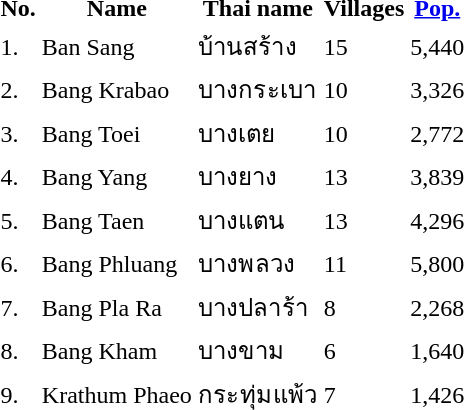<table>
<tr>
<th>No.</th>
<th>Name</th>
<th>Thai name</th>
<th>Villages</th>
<th><a href='#'>Pop.</a></th>
</tr>
<tr>
<td>1.</td>
<td>Ban Sang</td>
<td>บ้านสร้าง</td>
<td>15</td>
<td>5,440</td>
<td></td>
</tr>
<tr>
<td>2.</td>
<td>Bang Krabao</td>
<td>บางกระเบา</td>
<td>10</td>
<td>3,326</td>
<td></td>
</tr>
<tr>
<td>3.</td>
<td>Bang Toei</td>
<td>บางเตย</td>
<td>10</td>
<td>2,772</td>
<td></td>
</tr>
<tr>
<td>4.</td>
<td>Bang Yang</td>
<td>บางยาง</td>
<td>13</td>
<td>3,839</td>
<td></td>
</tr>
<tr>
<td>5.</td>
<td>Bang Taen</td>
<td>บางแตน</td>
<td>13</td>
<td>4,296</td>
<td></td>
</tr>
<tr>
<td>6.</td>
<td>Bang Phluang</td>
<td>บางพลวง</td>
<td>11</td>
<td>5,800</td>
<td></td>
</tr>
<tr>
<td>7.</td>
<td>Bang Pla Ra</td>
<td>บางปลาร้า</td>
<td>8</td>
<td>2,268</td>
<td></td>
</tr>
<tr>
<td>8.</td>
<td>Bang Kham</td>
<td>บางขาม</td>
<td>6</td>
<td>1,640</td>
<td></td>
</tr>
<tr>
<td>9.</td>
<td>Krathum Phaeo</td>
<td>กระทุ่มแพ้ว</td>
<td>7</td>
<td>1,426</td>
<td></td>
</tr>
</table>
